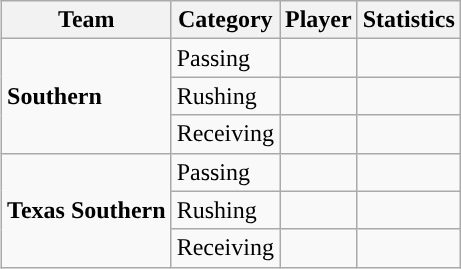<table class="wikitable" style="float: right;">
<tr>
<th>Team</th>
<th>Category</th>
<th>Player</th>
<th>Statistics</th>
</tr>
<tr>
<td rowspan=3><strong>Southern</strong></td>
<td>Passing</td>
<td></td>
<td></td>
</tr>
<tr>
<td>Rushing</td>
<td></td>
<td></td>
</tr>
<tr>
<td>Receiving</td>
<td></td>
<td></td>
</tr>
<tr>
<td rowspan=3><strong>Texas Southern</strong></td>
<td>Passing</td>
<td></td>
<td></td>
</tr>
<tr>
<td>Rushing</td>
<td></td>
<td></td>
</tr>
<tr>
<td>Receiving</td>
<td></td>
<td></td>
</tr>
</table>
